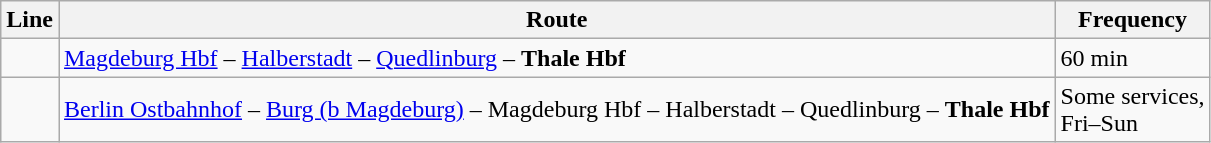<table class="wikitable">
<tr>
<th>Line</th>
<th>Route</th>
<th>Frequency</th>
</tr>
<tr>
<td></td>
<td><a href='#'>Magdeburg Hbf</a> – <a href='#'>Halberstadt</a> – <a href='#'>Quedlinburg</a> – <strong>Thale Hbf</strong></td>
<td>60 min</td>
</tr>
<tr>
<td></td>
<td><a href='#'>Berlin Ostbahnhof</a> – <a href='#'>Burg (b Magdeburg)</a> – Magdeburg Hbf – Halberstadt – Quedlinburg – <strong>Thale Hbf</strong></td>
<td>Some services,<br>Fri–Sun</td>
</tr>
</table>
